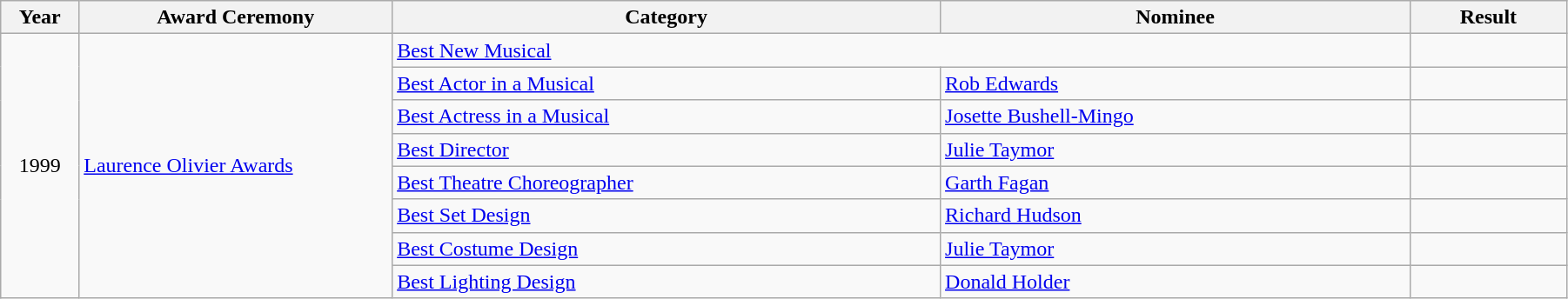<table class="wikitable" width="95%">
<tr>
<th width="5%">Year</th>
<th width="20%">Award Ceremony</th>
<th width="35%">Category</th>
<th width="30%">Nominee</th>
<th width="10%">Result</th>
</tr>
<tr>
<td rowspan="8" align="center">1999</td>
<td rowspan="8"><a href='#'>Laurence Olivier Awards</a></td>
<td colspan="2"><a href='#'>Best New Musical</a></td>
<td></td>
</tr>
<tr>
<td><a href='#'>Best Actor in a Musical</a></td>
<td><a href='#'>Rob Edwards</a></td>
<td></td>
</tr>
<tr>
<td><a href='#'>Best Actress in a Musical</a></td>
<td><a href='#'>Josette Bushell-Mingo</a></td>
<td></td>
</tr>
<tr>
<td><a href='#'>Best Director</a></td>
<td><a href='#'>Julie Taymor</a></td>
<td></td>
</tr>
<tr>
<td><a href='#'>Best Theatre Choreographer</a></td>
<td><a href='#'>Garth Fagan</a></td>
<td></td>
</tr>
<tr>
<td><a href='#'>Best Set Design</a></td>
<td><a href='#'>Richard Hudson</a></td>
<td></td>
</tr>
<tr>
<td><a href='#'>Best Costume Design</a></td>
<td><a href='#'>Julie Taymor</a></td>
<td></td>
</tr>
<tr>
<td><a href='#'>Best Lighting Design</a></td>
<td><a href='#'>Donald Holder</a></td>
<td></td>
</tr>
</table>
